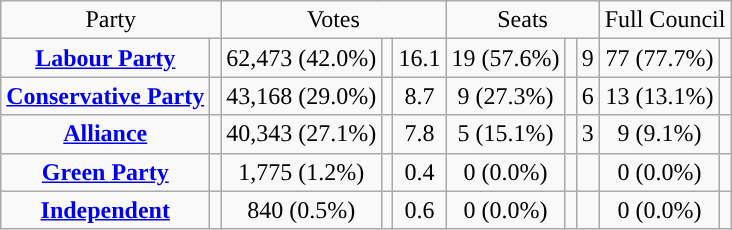<table class=wikitable style="text-align:center;">
<tr>
<td colspan=2>Party</td>
<td colspan=3>Votes</td>
<td colspan=3>Seats</td>
<td colspan=3>Full Council</td>
</tr>
<tr>
<td><strong><a href='#'>Labour Party</a></strong></td>
<td style="background:"></td>
<td>62,473 (42.0%)</td>
<td></td>
<td> 16.1</td>
<td>19 (57.6%)</td>
<td></td>
<td> 9</td>
<td>77 (77.7%)</td>
<td></td>
</tr>
<tr>
<td><strong><a href='#'>Conservative Party</a></strong></td>
<td style="background:"></td>
<td>43,168 (29.0%)</td>
<td></td>
<td> 8.7</td>
<td>9 (27.3%)</td>
<td></td>
<td> 6</td>
<td>13 (13.1%)</td>
<td></td>
</tr>
<tr>
<td><strong><a href='#'>Alliance</a></strong></td>
<td style="background:"></td>
<td>40,343 (27.1%)</td>
<td></td>
<td> 7.8</td>
<td>5 (15.1%)</td>
<td></td>
<td> 3</td>
<td>9 (9.1%)</td>
<td></td>
</tr>
<tr>
<td><strong><a href='#'>Green Party</a></strong></td>
<td style="background:"></td>
<td>1,775 (1.2%)</td>
<td></td>
<td> 0.4</td>
<td>0 (0.0%)</td>
<td></td>
<td></td>
<td>0 (0.0%)</td>
<td></td>
</tr>
<tr>
<td><strong><a href='#'>Independent</a></strong></td>
<td style="background:"></td>
<td>840 (0.5%)</td>
<td></td>
<td> 0.6</td>
<td>0 (0.0%)</td>
<td></td>
<td></td>
<td>0 (0.0%)</td>
<td></td>
</tr>
</table>
